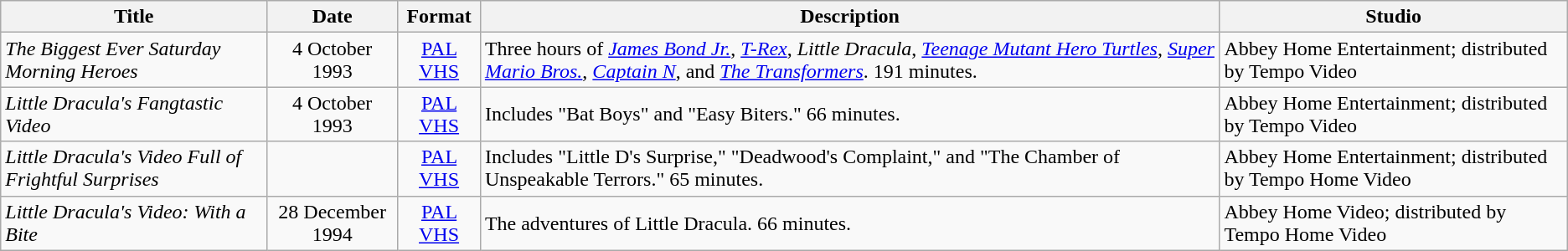<table class="wikitable">
<tr>
<th>Title</th>
<th>Date</th>
<th>Format</th>
<th>Description</th>
<th>Studio</th>
</tr>
<tr>
<td><em>The Biggest Ever Saturday Morning Heroes</em></td>
<td align="center">4 October 1993</td>
<td align="center"><a href='#'>PAL</a> <a href='#'>VHS</a></td>
<td>Three hours of <em><a href='#'>James Bond Jr.</a></em>, <em><a href='#'>T-Rex</a></em>, <em>Little Dracula</em>, <em><a href='#'>Teenage Mutant Hero Turtles</a></em>, <em><a href='#'>Super Mario Bros.</a></em>, <em><a href='#'>Captain N</a></em>, and <em><a href='#'>The Transformers</a></em>. 191 minutes.</td>
<td>Abbey Home Entertainment; distributed by Tempo Video</td>
</tr>
<tr>
<td><em>Little Dracula's Fangtastic Video</em></td>
<td align="center">4 October 1993</td>
<td align="center"><a href='#'>PAL</a> <a href='#'>VHS</a></td>
<td>Includes "Bat Boys" and "Easy Biters." 66 minutes.</td>
<td>Abbey Home Entertainment; distributed by Tempo Video</td>
</tr>
<tr>
<td><em>Little Dracula's Video Full of Frightful Surprises</em></td>
<td align="center"></td>
<td align="center"><a href='#'>PAL</a> <a href='#'>VHS</a></td>
<td>Includes "Little D's Surprise," "Deadwood's Complaint," and "The Chamber of Unspeakable Terrors." 65 minutes.</td>
<td>Abbey Home Entertainment; distributed by Tempo Home Video</td>
</tr>
<tr>
<td><em>Little Dracula's Video: With a Bite</em></td>
<td align="center">28 December 1994</td>
<td align="center"><a href='#'>PAL</a> <a href='#'>VHS</a></td>
<td>The adventures of Little Dracula. 66 minutes.</td>
<td>Abbey Home Video; distributed by Tempo Home Video</td>
</tr>
</table>
